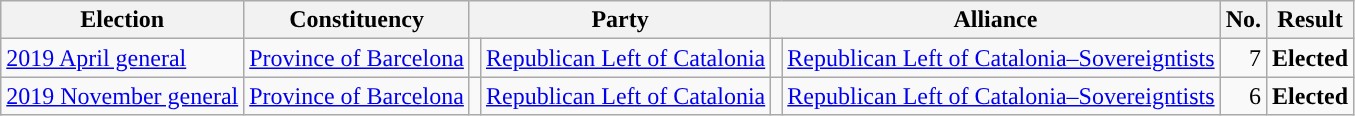<table class="wikitable" style="text-align:left;">
<tr>
<th scope=col>Election</th>
<th scope=col>Constituency</th>
<th scope=col colspan="2">Party</th>
<th scope=col colspan="2">Alliance</th>
<th scope=col>No.</th>
<th scope=col>Result</th>
</tr>
<tr>
<td><a href='#'>2019 April general</a></td>
<td><a href='#'>Province of Barcelona</a></td>
<td style="background:"></td>
<td><a href='#'>Republican Left of Catalonia</a></td>
<td style="background:"></td>
<td><a href='#'>Republican Left of Catalonia–Sovereigntists</a></td>
<td align=right>7</td>
<td><strong>Elected</strong></td>
</tr>
<tr>
<td><a href='#'>2019 November general</a></td>
<td><a href='#'>Province of Barcelona</a></td>
<td style="background:"></td>
<td><a href='#'>Republican Left of Catalonia</a></td>
<td style="background:"></td>
<td><a href='#'>Republican Left of Catalonia–Sovereigntists</a></td>
<td align=right>6</td>
<td><strong>Elected</strong></td>
</tr>
</table>
